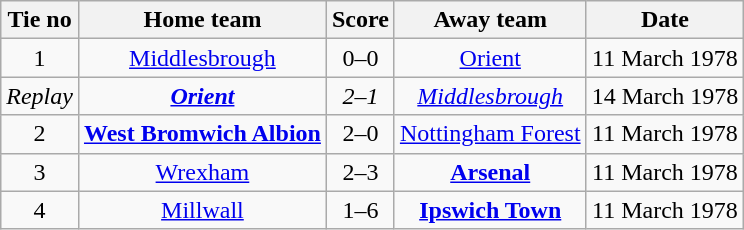<table class="wikitable" style="text-align: center">
<tr>
<th>Tie no</th>
<th>Home team</th>
<th>Score</th>
<th>Away team</th>
<th>Date</th>
</tr>
<tr>
<td>1</td>
<td><a href='#'>Middlesbrough</a></td>
<td>0–0</td>
<td><a href='#'>Orient</a></td>
<td>11 March 1978</td>
</tr>
<tr>
<td><em>Replay</em></td>
<td><strong><em><a href='#'>Orient</a></em></strong></td>
<td><em>2–1</em></td>
<td><em><a href='#'>Middlesbrough</a></em></td>
<td>14 March 1978</td>
</tr>
<tr>
<td>2</td>
<td><strong><a href='#'>West Bromwich Albion</a></strong></td>
<td>2–0</td>
<td><a href='#'>Nottingham Forest</a></td>
<td>11 March 1978</td>
</tr>
<tr>
<td>3</td>
<td><a href='#'>Wrexham</a></td>
<td>2–3</td>
<td><strong><a href='#'>Arsenal</a></strong></td>
<td>11 March 1978</td>
</tr>
<tr>
<td>4</td>
<td><a href='#'>Millwall</a></td>
<td>1–6</td>
<td><strong><a href='#'>Ipswich Town</a></strong></td>
<td>11 March 1978</td>
</tr>
</table>
